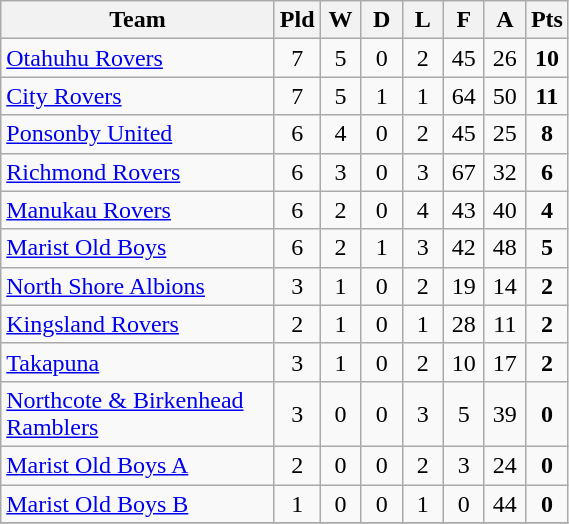<table class="wikitable" style="text-align:center;">
<tr>
<th width=175>Team</th>
<th width=20 abbr="Played">Pld</th>
<th width=20 abbr="Won">W</th>
<th width=20 abbr="Drawn">D</th>
<th width=20 abbr="Lost">L</th>
<th width=20 abbr="For">F</th>
<th width=20 abbr="Against">A</th>
<th width=20 abbr="Points">Pts</th>
</tr>
<tr>
<td style="text-align:left;"><a href='#'>Otahuhu Rovers</a></td>
<td>7</td>
<td>5</td>
<td>0</td>
<td>2</td>
<td>45</td>
<td>26</td>
<td><strong>10</strong></td>
</tr>
<tr>
<td style="text-align:left;"><a href='#'>City Rovers</a></td>
<td>7</td>
<td>5</td>
<td>1</td>
<td>1</td>
<td>64</td>
<td>50</td>
<td><strong>11</strong></td>
</tr>
<tr>
<td style="text-align:left;"><a href='#'>Ponsonby United</a></td>
<td>6</td>
<td>4</td>
<td>0</td>
<td>2</td>
<td>45</td>
<td>25</td>
<td><strong>8</strong></td>
</tr>
<tr>
<td style="text-align:left;"><a href='#'>Richmond Rovers</a></td>
<td>6</td>
<td>3</td>
<td>0</td>
<td>3</td>
<td>67</td>
<td>32</td>
<td><strong>6</strong></td>
</tr>
<tr>
<td style="text-align:left;"><a href='#'>Manukau Rovers</a></td>
<td>6</td>
<td>2</td>
<td>0</td>
<td>4</td>
<td>43</td>
<td>40</td>
<td><strong>4</strong></td>
</tr>
<tr>
<td style="text-align:left;"><a href='#'>Marist Old Boys</a></td>
<td>6</td>
<td>2</td>
<td>1</td>
<td>3</td>
<td>42</td>
<td>48</td>
<td><strong>5</strong></td>
</tr>
<tr>
<td style="text-align:left;"><a href='#'>North Shore Albions</a></td>
<td>3</td>
<td>1</td>
<td>0</td>
<td>2</td>
<td>19</td>
<td>14</td>
<td><strong>2</strong></td>
</tr>
<tr>
<td style="text-align:left;"><a href='#'>Kingsland Rovers</a></td>
<td>2</td>
<td>1</td>
<td>0</td>
<td>1</td>
<td>28</td>
<td>11</td>
<td><strong>2</strong></td>
</tr>
<tr>
<td style="text-align:left;"><a href='#'>Takapuna</a></td>
<td>3</td>
<td>1</td>
<td>0</td>
<td>2</td>
<td>10</td>
<td>17</td>
<td><strong>2</strong></td>
</tr>
<tr>
<td style="text-align:left;"><a href='#'>Northcote & Birkenhead Ramblers</a></td>
<td>3</td>
<td>0</td>
<td>0</td>
<td>3</td>
<td>5</td>
<td>39</td>
<td><strong>0</strong></td>
</tr>
<tr>
<td style="text-align:left;"><a href='#'>Marist Old Boys A</a></td>
<td>2</td>
<td>0</td>
<td>0</td>
<td>2</td>
<td>3</td>
<td>24</td>
<td><strong>0</strong></td>
</tr>
<tr>
<td style="text-align:left;"><a href='#'>Marist Old Boys B</a></td>
<td>1</td>
<td>0</td>
<td>0</td>
<td>1</td>
<td>0</td>
<td>44</td>
<td><strong>0</strong></td>
</tr>
<tr>
</tr>
</table>
